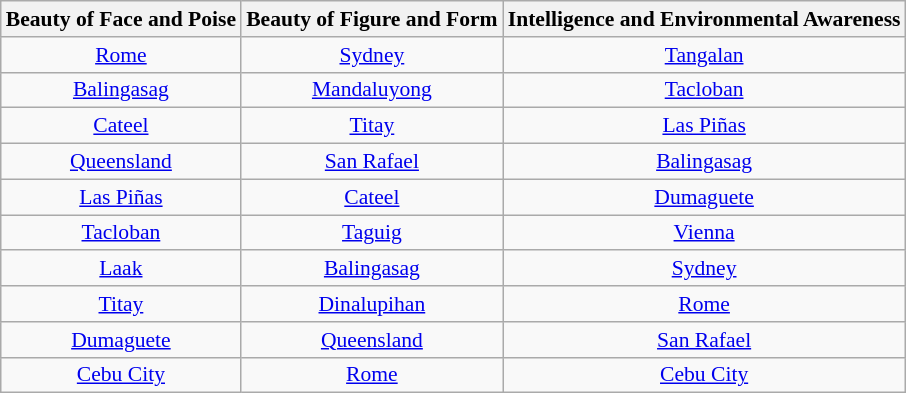<table class="wikitable " style="font-size: 90%; text-align:center;">
<tr>
<th>Beauty of Face and Poise</th>
<th>Beauty of Figure and Form</th>
<th>Intelligence and Environmental Awareness</th>
</tr>
<tr>
<td><a href='#'>Rome</a></td>
<td><a href='#'>Sydney</a></td>
<td><a href='#'>Tangalan</a></td>
</tr>
<tr>
<td><a href='#'>Balingasag</a></td>
<td><a href='#'>Mandaluyong</a></td>
<td><a href='#'>Tacloban</a></td>
</tr>
<tr>
<td><a href='#'>Cateel</a></td>
<td><a href='#'>Titay</a></td>
<td><a href='#'>Las Piñas</a></td>
</tr>
<tr>
<td><a href='#'>Queensland</a></td>
<td><a href='#'>San Rafael</a></td>
<td><a href='#'>Balingasag</a></td>
</tr>
<tr>
<td><a href='#'>Las Piñas</a></td>
<td><a href='#'>Cateel</a></td>
<td><a href='#'>Dumaguete</a></td>
</tr>
<tr>
<td><a href='#'>Tacloban</a></td>
<td><a href='#'>Taguig</a></td>
<td><a href='#'>Vienna</a></td>
</tr>
<tr>
<td><a href='#'>Laak</a></td>
<td><a href='#'>Balingasag</a></td>
<td><a href='#'>Sydney</a></td>
</tr>
<tr>
<td><a href='#'>Titay</a></td>
<td><a href='#'>Dinalupihan</a></td>
<td><a href='#'>Rome</a></td>
</tr>
<tr>
<td><a href='#'>Dumaguete</a></td>
<td><a href='#'>Queensland</a></td>
<td><a href='#'>San Rafael</a></td>
</tr>
<tr>
<td><a href='#'>Cebu City</a></td>
<td><a href='#'>Rome</a></td>
<td><a href='#'>Cebu City</a></td>
</tr>
</table>
